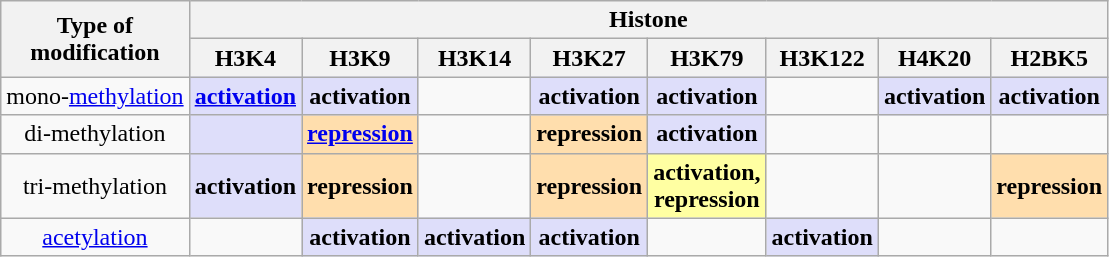<table class="wikitable" style="text-align:center">
<tr>
<th rowspan="2">Type of<br>modification</th>
<th colspan="8">Histone</th>
</tr>
<tr>
<th>H3K4</th>
<th>H3K9</th>
<th>H3K14</th>
<th>H3K27</th>
<th>H3K79</th>
<th>H3K122</th>
<th>H4K20</th>
<th>H2BK5</th>
</tr>
<tr>
<td>mono-<a href='#'>methylation</a></td>
<th style="background: #dedefa;"><a href='#'>activation</a></th>
<th style="background: #dedefa;">activation</th>
<td></td>
<th style="background: #dedefa;">activation</th>
<th style="background: #dedefa;">activation</th>
<td></td>
<th style="background: #dedefa;">activation</th>
<th style="background: #dedefa;">activation</th>
</tr>
<tr>
<td>di-methylation</td>
<th style="background: #dedefa;"></th>
<th style="background: #ffdead;"><a href='#'>repression</a></th>
<td></td>
<th style="background: #ffdead;">repression</th>
<th style="background: #dedefa;">activation</th>
<td></td>
<td></td>
<td></td>
</tr>
<tr>
<td>tri-methylation</td>
<th style="background: #dedefa;">activation</th>
<th style="background: #ffdead;">repression</th>
<td></td>
<th style="background: #ffdead;">repression</th>
<th style="background: #ffffa2;">activation,<br>repression</th>
<td></td>
<td></td>
<th style="background: #ffdead;">repression</th>
</tr>
<tr>
<td><a href='#'>acetylation</a></td>
<td></td>
<th style="background: #dedefa;">activation</th>
<th style="background: #dedefa;">activation</th>
<th style="background: #dedefa;">activation</th>
<td></td>
<th style="background: #dedefa;">activation</th>
<td></td>
<td></td>
</tr>
</table>
